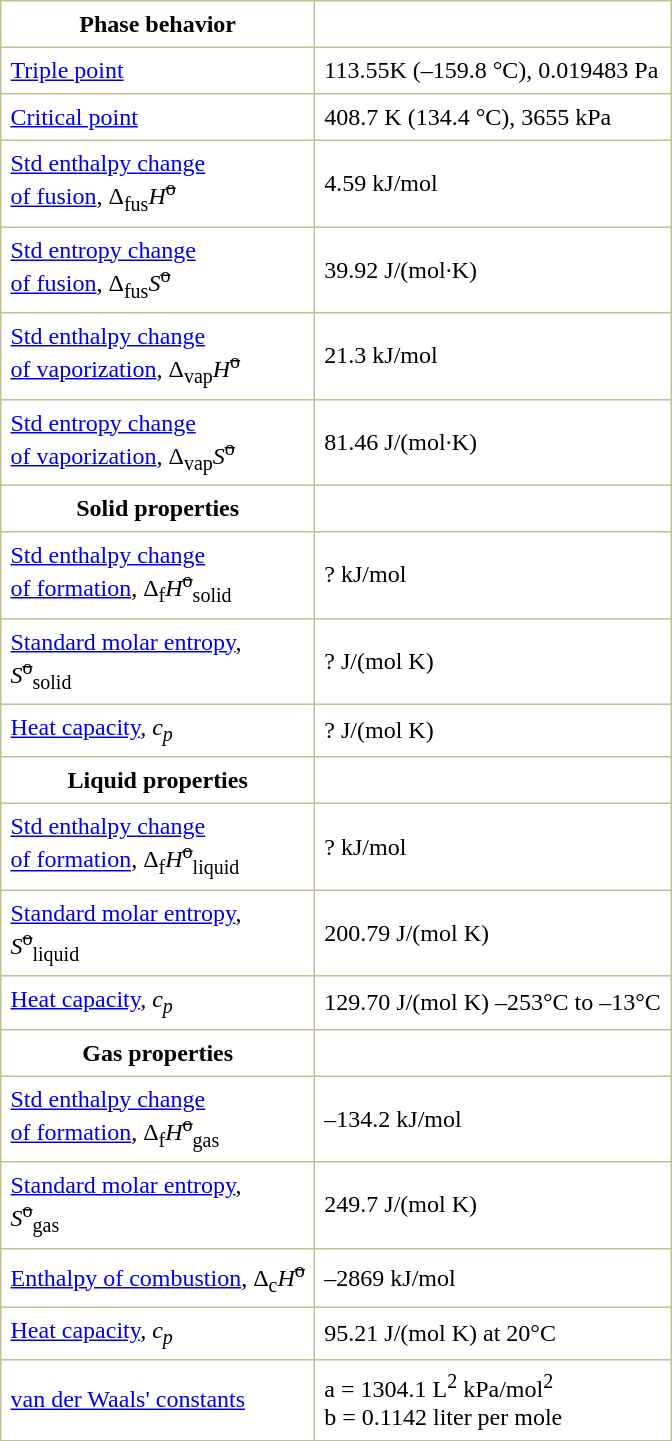<table border="1" cellspacing="0" cellpadding="6" style="margin: 0 0 0 0.5em; background: #FFFFFF; border-collapse: collapse; border-color: #C0C090;">
<tr>
<th>Phase behavior</th>
</tr>
<tr>
<td><a href='#'>Triple point</a></td>
<td>113.55K (–159.8 °C), 0.019483 Pa</td>
</tr>
<tr>
<td><a href='#'>Critical point</a></td>
<td>408.7 K (134.4 °C), 3655 kPa</td>
</tr>
<tr>
<td><a href='#'>Std enthalpy change<br>of fusion</a>, Δ<sub>fus</sub><em>H</em><sup><s>o</s></sup></td>
<td>4.59 kJ/mol</td>
</tr>
<tr>
<td><a href='#'>Std entropy change<br>of fusion</a>, Δ<sub>fus</sub><em>S</em><sup><s>o</s></sup></td>
<td>39.92 J/(mol·K)</td>
</tr>
<tr>
<td><a href='#'>Std enthalpy change<br>of vaporization</a>, Δ<sub>vap</sub><em>H</em><sup><s>o</s></sup></td>
<td>21.3 kJ/mol</td>
</tr>
<tr>
<td><a href='#'>Std entropy change<br>of vaporization</a>, Δ<sub>vap</sub><em>S</em><sup><s>o</s></sup></td>
<td>81.46 J/(mol·K)</td>
</tr>
<tr>
<th>Solid properties</th>
</tr>
<tr>
<td><a href='#'>Std enthalpy change<br>of formation</a>, Δ<sub>f</sub><em>H</em><sup><s>o</s></sup><sub>solid</sub></td>
<td>? kJ/mol</td>
</tr>
<tr>
<td><a href='#'>Standard molar entropy</a>,<br><em>S</em><sup><s>o</s></sup><sub>solid</sub></td>
<td>? J/(mol K)</td>
</tr>
<tr>
<td><a href='#'>Heat capacity</a>, <em>c<sub>p</sub></em></td>
<td>? J/(mol K)</td>
</tr>
<tr>
<th>Liquid properties</th>
</tr>
<tr>
<td><a href='#'>Std enthalpy change<br>of formation</a>, Δ<sub>f</sub><em>H</em><sup><s>o</s></sup><sub>liquid</sub></td>
<td>? kJ/mol</td>
</tr>
<tr>
<td><a href='#'>Standard molar entropy</a>,<br><em>S</em><sup><s>o</s></sup><sub>liquid</sub></td>
<td>200.79 J/(mol K)</td>
</tr>
<tr>
<td><a href='#'>Heat capacity</a>, <em>c<sub>p</sub></em></td>
<td>129.70 J/(mol K) –253°C to –13°C</td>
</tr>
<tr>
<th>Gas properties</th>
</tr>
<tr>
<td><a href='#'>Std enthalpy change<br>of formation</a>, Δ<sub>f</sub><em>H</em><sup><s>o</s></sup><sub>gas</sub></td>
<td>–134.2 kJ/mol</td>
</tr>
<tr>
<td><a href='#'>Standard molar entropy</a>,<br><em>S</em><sup><s>o</s></sup><sub>gas</sub></td>
<td>249.7 J/(mol K)</td>
</tr>
<tr>
<td><a href='#'>Enthalpy of combustion</a>, Δ<sub>c</sub><em>H</em><sup><s>o</s></sup></td>
<td>–2869 kJ/mol</td>
</tr>
<tr>
<td><a href='#'>Heat capacity</a>, <em>c<sub>p</sub></em></td>
<td>95.21 J/(mol K) at 20°C</td>
</tr>
<tr>
<td><a href='#'>van der Waals' constants</a></td>
<td>a = 1304.1 L<sup>2</sup> kPa/mol<sup>2</sup><br> b = 0.1142 liter per mole</td>
</tr>
<tr>
</tr>
</table>
